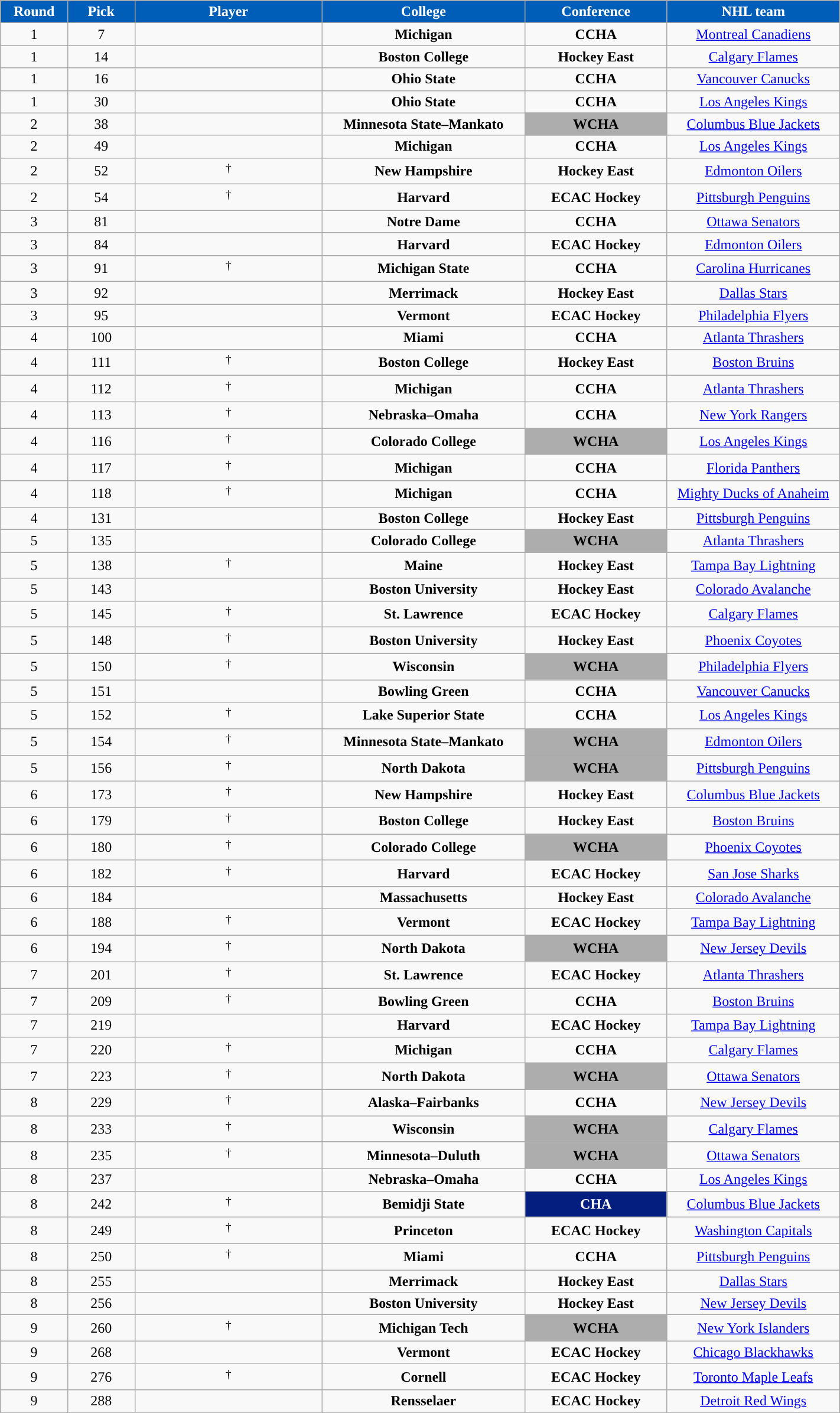<table class="wikitable sortable" width="75%">
<tr>
<th style="color:white; background-color:#005EB8; width: 4em;">Round</th>
<th style="color:white; background-color:#005EB8; width: 4em;">Pick</th>
<th style="color:white; background-color:#005EB8; width: 12em;">Player</th>
<th style="color:white; background-color:#005EB8; width: 13em;">College</th>
<th style="color:white; background-color:#005EB8; width: 9em;">Conference</th>
<th style="color:white; background-color:#005EB8; width: 11em;">NHL team</th>
</tr>
<tr align="center" bgcolor="">
<td>1</td>
<td>7</td>
<td></td>
<td><strong>Michigan</strong></td>
<td><strong>CCHA</strong></td>
<td><a href='#'>Montreal Canadiens</a></td>
</tr>
<tr align="center" bgcolor="">
<td>1</td>
<td>14</td>
<td></td>
<td><strong>Boston College</strong></td>
<td><strong>Hockey East</strong></td>
<td><a href='#'>Calgary Flames</a></td>
</tr>
<tr align="center" bgcolor="">
<td>1</td>
<td>16</td>
<td></td>
<td><strong>Ohio State</strong></td>
<td><strong>CCHA</strong></td>
<td><a href='#'>Vancouver Canucks</a></td>
</tr>
<tr align="center" bgcolor="">
<td>1</td>
<td>30</td>
<td></td>
<td><strong>Ohio State</strong></td>
<td><strong>CCHA</strong></td>
<td><a href='#'>Los Angeles Kings</a></td>
</tr>
<tr align="center" bgcolor="">
<td>2</td>
<td>38</td>
<td></td>
<td><strong>Minnesota State–Mankato</strong></td>
<td style="color:black; background:#ADADAD; "><strong>WCHA</strong></td>
<td><a href='#'>Columbus Blue Jackets</a></td>
</tr>
<tr align="center" bgcolor="">
<td>2</td>
<td>49</td>
<td></td>
<td><strong>Michigan</strong></td>
<td><strong>CCHA</strong></td>
<td><a href='#'>Los Angeles Kings</a></td>
</tr>
<tr align="center" bgcolor="">
<td>2</td>
<td>52</td>
<td> <sup>†</sup></td>
<td><strong>New Hampshire</strong></td>
<td><strong>Hockey East</strong></td>
<td><a href='#'>Edmonton Oilers</a></td>
</tr>
<tr align="center" bgcolor="">
<td>2</td>
<td>54</td>
<td> <sup>†</sup></td>
<td><strong>Harvard</strong></td>
<td><strong>ECAC Hockey</strong></td>
<td><a href='#'>Pittsburgh Penguins</a></td>
</tr>
<tr align="center" bgcolor="">
<td>3</td>
<td>81</td>
<td></td>
<td><strong>Notre Dame</strong></td>
<td><strong>CCHA</strong></td>
<td><a href='#'>Ottawa Senators</a></td>
</tr>
<tr align="center" bgcolor="">
<td>3</td>
<td>84</td>
<td></td>
<td><strong>Harvard</strong></td>
<td><strong>ECAC Hockey</strong></td>
<td><a href='#'>Edmonton Oilers</a></td>
</tr>
<tr align="center" bgcolor="">
<td>3</td>
<td>91</td>
<td> <sup>†</sup></td>
<td><strong>Michigan State</strong></td>
<td><strong>CCHA</strong></td>
<td><a href='#'>Carolina Hurricanes</a></td>
</tr>
<tr align="center" bgcolor="">
<td>3</td>
<td>92</td>
<td></td>
<td><strong>Merrimack</strong></td>
<td><strong>Hockey East</strong></td>
<td><a href='#'>Dallas Stars</a></td>
</tr>
<tr align="center" bgcolor="">
<td>3</td>
<td>95</td>
<td></td>
<td><strong>Vermont</strong></td>
<td><strong>ECAC Hockey</strong></td>
<td><a href='#'>Philadelphia Flyers</a></td>
</tr>
<tr align="center" bgcolor="">
<td>4</td>
<td>100</td>
<td></td>
<td><strong>Miami</strong></td>
<td><strong>CCHA</strong></td>
<td><a href='#'>Atlanta Thrashers</a></td>
</tr>
<tr align="center" bgcolor="">
<td>4</td>
<td>111</td>
<td> <sup>†</sup></td>
<td><strong>Boston College</strong></td>
<td><strong>Hockey East</strong></td>
<td><a href='#'>Boston Bruins</a></td>
</tr>
<tr align="center" bgcolor="">
<td>4</td>
<td>112</td>
<td> <sup>†</sup></td>
<td><strong>Michigan</strong></td>
<td><strong>CCHA</strong></td>
<td><a href='#'>Atlanta Thrashers</a></td>
</tr>
<tr align="center" bgcolor="">
<td>4</td>
<td>113</td>
<td> <sup>†</sup></td>
<td><strong>Nebraska–Omaha</strong></td>
<td><strong>CCHA</strong></td>
<td><a href='#'>New York Rangers</a></td>
</tr>
<tr align="center" bgcolor="">
<td>4</td>
<td>116</td>
<td> <sup>†</sup></td>
<td><strong>Colorado College</strong></td>
<td style="color:black; background:#ADADAD; "><strong>WCHA</strong></td>
<td><a href='#'>Los Angeles Kings</a></td>
</tr>
<tr align="center" bgcolor="">
<td>4</td>
<td>117</td>
<td> <sup>†</sup></td>
<td><strong>Michigan</strong></td>
<td><strong>CCHA</strong></td>
<td><a href='#'>Florida Panthers</a></td>
</tr>
<tr align="center" bgcolor="">
<td>4</td>
<td>118</td>
<td> <sup>†</sup></td>
<td><strong>Michigan</strong></td>
<td><strong>CCHA</strong></td>
<td><a href='#'>Mighty Ducks of Anaheim</a></td>
</tr>
<tr align="center" bgcolor="">
<td>4</td>
<td>131</td>
<td></td>
<td><strong>Boston College</strong></td>
<td><strong>Hockey East</strong></td>
<td><a href='#'>Pittsburgh Penguins</a></td>
</tr>
<tr align="center" bgcolor="">
<td>5</td>
<td>135</td>
<td></td>
<td><strong>Colorado College</strong></td>
<td style="color:black; background:#ADADAD; "><strong>WCHA</strong></td>
<td><a href='#'>Atlanta Thrashers</a></td>
</tr>
<tr align="center" bgcolor="">
<td>5</td>
<td>138</td>
<td> <sup>†</sup></td>
<td><strong>Maine</strong></td>
<td><strong>Hockey East</strong></td>
<td><a href='#'>Tampa Bay Lightning</a></td>
</tr>
<tr align="center" bgcolor="">
<td>5</td>
<td>143</td>
<td></td>
<td><strong>Boston University</strong></td>
<td><strong>Hockey East</strong></td>
<td><a href='#'>Colorado Avalanche</a></td>
</tr>
<tr align="center" bgcolor="">
<td>5</td>
<td>145</td>
<td> <sup>†</sup></td>
<td><strong>St. Lawrence</strong></td>
<td><strong>ECAC Hockey</strong></td>
<td><a href='#'>Calgary Flames</a></td>
</tr>
<tr align="center" bgcolor="">
<td>5</td>
<td>148</td>
<td> <sup>†</sup></td>
<td><strong>Boston University</strong></td>
<td><strong>Hockey East</strong></td>
<td><a href='#'>Phoenix Coyotes</a></td>
</tr>
<tr align="center" bgcolor="">
<td>5</td>
<td>150</td>
<td> <sup>†</sup></td>
<td><strong>Wisconsin</strong></td>
<td style="color:black; background:#ADADAD; "><strong>WCHA</strong></td>
<td><a href='#'>Philadelphia Flyers</a></td>
</tr>
<tr align="center" bgcolor="">
<td>5</td>
<td>151</td>
<td></td>
<td><strong>Bowling Green</strong></td>
<td><strong>CCHA</strong></td>
<td><a href='#'>Vancouver Canucks</a></td>
</tr>
<tr align="center" bgcolor="">
<td>5</td>
<td>152</td>
<td> <sup>†</sup></td>
<td><strong>Lake Superior State</strong></td>
<td><strong>CCHA</strong></td>
<td><a href='#'>Los Angeles Kings</a></td>
</tr>
<tr align="center" bgcolor="">
<td>5</td>
<td>154</td>
<td> <sup>†</sup></td>
<td><strong>Minnesota State–Mankato</strong></td>
<td style="color:black; background:#ADADAD; "><strong>WCHA</strong></td>
<td><a href='#'>Edmonton Oilers</a></td>
</tr>
<tr align="center" bgcolor="">
<td>5</td>
<td>156</td>
<td> <sup>†</sup></td>
<td><strong>North Dakota</strong></td>
<td style="color:black; background:#ADADAD; "><strong>WCHA</strong></td>
<td><a href='#'>Pittsburgh Penguins</a></td>
</tr>
<tr align="center" bgcolor="">
<td>6</td>
<td>173</td>
<td> <sup>†</sup></td>
<td><strong>New Hampshire</strong></td>
<td><strong>Hockey East</strong></td>
<td><a href='#'>Columbus Blue Jackets</a></td>
</tr>
<tr align="center" bgcolor="">
<td>6</td>
<td>179</td>
<td> <sup>†</sup></td>
<td><strong>Boston College</strong></td>
<td><strong>Hockey East</strong></td>
<td><a href='#'>Boston Bruins</a></td>
</tr>
<tr align="center" bgcolor="">
<td>6</td>
<td>180</td>
<td> <sup>†</sup></td>
<td><strong>Colorado College</strong></td>
<td style="color:black; background:#ADADAD; "><strong>WCHA</strong></td>
<td><a href='#'>Phoenix Coyotes</a></td>
</tr>
<tr align="center" bgcolor="">
<td>6</td>
<td>182</td>
<td> <sup>†</sup></td>
<td><strong>Harvard</strong></td>
<td><strong>ECAC Hockey</strong></td>
<td><a href='#'>San Jose Sharks</a></td>
</tr>
<tr align="center" bgcolor="">
<td>6</td>
<td>184</td>
<td></td>
<td><strong>Massachusetts</strong></td>
<td><strong>Hockey East</strong></td>
<td><a href='#'>Colorado Avalanche</a></td>
</tr>
<tr align="center" bgcolor="">
<td>6</td>
<td>188</td>
<td> <sup>†</sup></td>
<td><strong>Vermont</strong></td>
<td><strong>ECAC Hockey</strong></td>
<td><a href='#'>Tampa Bay Lightning</a></td>
</tr>
<tr align="center" bgcolor="">
<td>6</td>
<td>194</td>
<td> <sup>†</sup></td>
<td><strong>North Dakota</strong></td>
<td style="color:black; background:#ADADAD; "><strong>WCHA</strong></td>
<td><a href='#'>New Jersey Devils</a></td>
</tr>
<tr align="center" bgcolor="">
<td>7</td>
<td>201</td>
<td> <sup>†</sup></td>
<td><strong>St. Lawrence</strong></td>
<td><strong>ECAC Hockey</strong></td>
<td><a href='#'>Atlanta Thrashers</a></td>
</tr>
<tr align="center" bgcolor="">
<td>7</td>
<td>209</td>
<td> <sup>†</sup></td>
<td><strong>Bowling Green</strong></td>
<td><strong>CCHA</strong></td>
<td><a href='#'>Boston Bruins</a></td>
</tr>
<tr align="center" bgcolor="">
<td>7</td>
<td>219</td>
<td></td>
<td><strong>Harvard</strong></td>
<td><strong>ECAC Hockey</strong></td>
<td><a href='#'>Tampa Bay Lightning</a></td>
</tr>
<tr align="center" bgcolor="">
<td>7</td>
<td>220</td>
<td> <sup>†</sup></td>
<td><strong>Michigan</strong></td>
<td><strong>CCHA</strong></td>
<td><a href='#'>Calgary Flames</a></td>
</tr>
<tr align="center" bgcolor="">
<td>7</td>
<td>223</td>
<td> <sup>†</sup></td>
<td><strong>North Dakota</strong></td>
<td style="color:black; background:#ADADAD; "><strong>WCHA</strong></td>
<td><a href='#'>Ottawa Senators</a></td>
</tr>
<tr align="center" bgcolor="">
<td>8</td>
<td>229</td>
<td> <sup>†</sup></td>
<td><strong>Alaska–Fairbanks</strong></td>
<td><strong>CCHA</strong></td>
<td><a href='#'>New Jersey Devils</a></td>
</tr>
<tr align="center" bgcolor="">
<td>8</td>
<td>233</td>
<td> <sup>†</sup></td>
<td><strong>Wisconsin</strong></td>
<td style="color:black; background:#ADADAD; "><strong>WCHA</strong></td>
<td><a href='#'>Calgary Flames</a></td>
</tr>
<tr align="center" bgcolor="">
<td>8</td>
<td>235</td>
<td> <sup>†</sup></td>
<td><strong>Minnesota–Duluth</strong></td>
<td style="color:black; background:#ADADAD; "><strong>WCHA</strong></td>
<td><a href='#'>Ottawa Senators</a></td>
</tr>
<tr align="center" bgcolor="">
<td>8</td>
<td>237</td>
<td></td>
<td><strong>Nebraska–Omaha</strong></td>
<td><strong>CCHA</strong></td>
<td><a href='#'>Los Angeles Kings</a></td>
</tr>
<tr align="center" bgcolor="">
<td>8</td>
<td>242</td>
<td> <sup>†</sup></td>
<td><strong>Bemidji State</strong></td>
<td style="color:white; background:#031e7e; "><strong>CHA</strong></td>
<td><a href='#'>Columbus Blue Jackets</a></td>
</tr>
<tr align="center" bgcolor="">
<td>8</td>
<td>249</td>
<td> <sup>†</sup></td>
<td><strong>Princeton</strong></td>
<td><strong>ECAC Hockey</strong></td>
<td><a href='#'>Washington Capitals</a></td>
</tr>
<tr align="center" bgcolor="">
<td>8</td>
<td>250</td>
<td> <sup>†</sup></td>
<td><strong>Miami</strong></td>
<td><strong>CCHA</strong></td>
<td><a href='#'>Pittsburgh Penguins</a></td>
</tr>
<tr align="center" bgcolor="">
<td>8</td>
<td>255</td>
<td></td>
<td><strong>Merrimack</strong></td>
<td><strong>Hockey East</strong></td>
<td><a href='#'>Dallas Stars</a></td>
</tr>
<tr align="center" bgcolor="">
<td>8</td>
<td>256</td>
<td></td>
<td><strong>Boston University</strong></td>
<td><strong>Hockey East</strong></td>
<td><a href='#'>New Jersey Devils</a></td>
</tr>
<tr align="center" bgcolor="">
<td>9</td>
<td>260</td>
<td> <sup>†</sup></td>
<td><strong>Michigan Tech</strong></td>
<td style="color:black; background:#ADADAD; "><strong>WCHA</strong></td>
<td><a href='#'>New York Islanders</a></td>
</tr>
<tr align="center" bgcolor="">
<td>9</td>
<td>268</td>
<td></td>
<td><strong>Vermont</strong></td>
<td><strong>ECAC Hockey</strong></td>
<td><a href='#'>Chicago Blackhawks</a></td>
</tr>
<tr align="center" bgcolor="">
<td>9</td>
<td>276</td>
<td> <sup>†</sup></td>
<td><strong>Cornell</strong></td>
<td><strong>ECAC Hockey</strong></td>
<td><a href='#'>Toronto Maple Leafs</a></td>
</tr>
<tr align="center" bgcolor="">
<td>9</td>
<td>288</td>
<td></td>
<td><strong>Rensselaer</strong></td>
<td><strong>ECAC Hockey</strong></td>
<td><a href='#'>Detroit Red Wings</a></td>
</tr>
</table>
